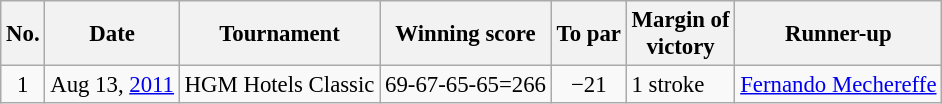<table class="wikitable" style="font-size:95%;">
<tr>
<th>No.</th>
<th>Date</th>
<th>Tournament</th>
<th>Winning score</th>
<th>To par</th>
<th>Margin of<br>victory</th>
<th>Runner-up</th>
</tr>
<tr>
<td align=center>1</td>
<td align=right>Aug 13, <a href='#'>2011</a></td>
<td>HGM Hotels Classic</td>
<td>69-67-65-65=266</td>
<td align=center>−21</td>
<td>1 stroke</td>
<td> <a href='#'>Fernando Mechereffe</a></td>
</tr>
</table>
